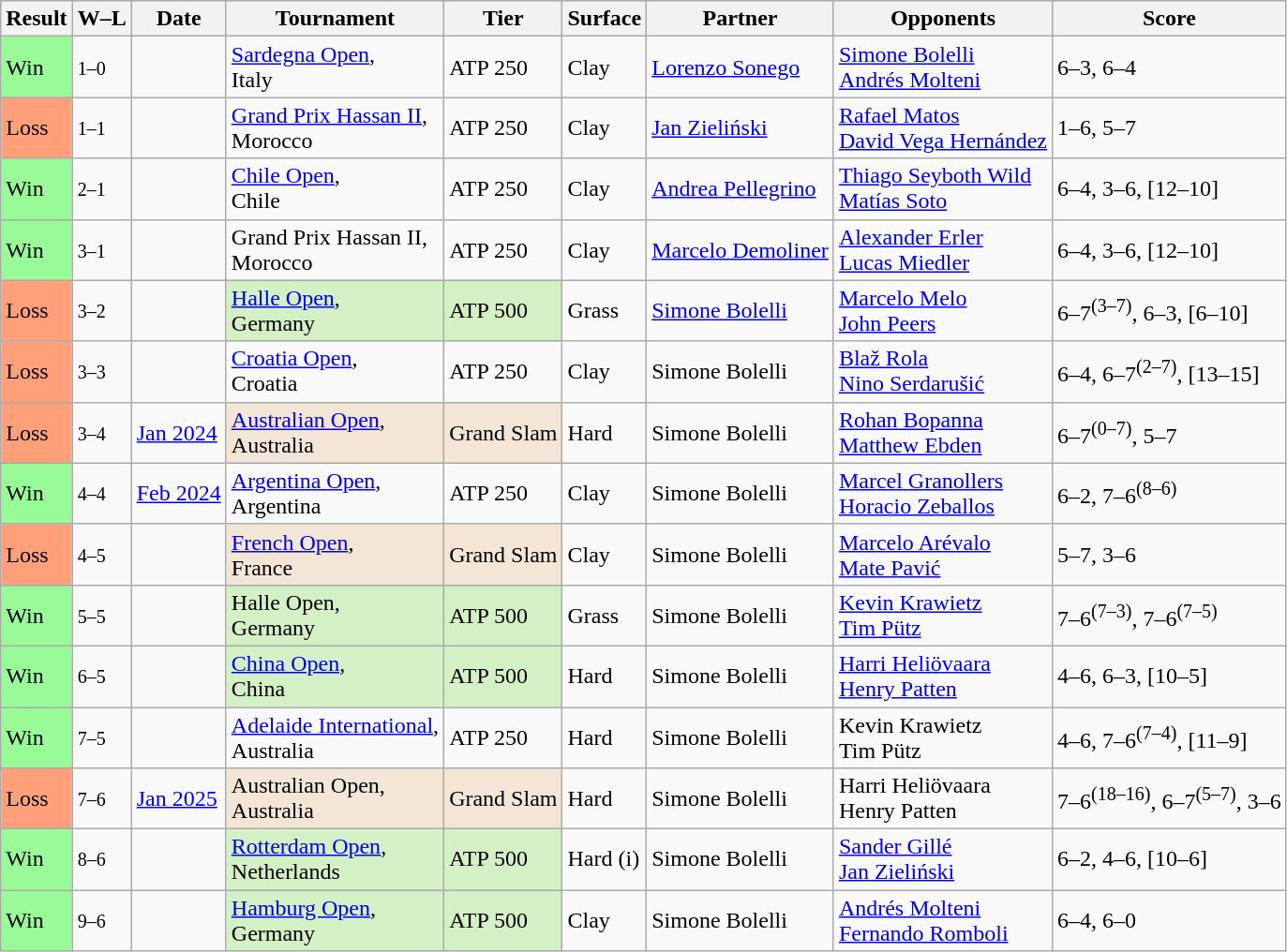<table class="sortable wikitable">
<tr>
<th>Result</th>
<th class="unsortable">W–L</th>
<th>Date</th>
<th>Tournament</th>
<th>Tier</th>
<th>Surface</th>
<th>Partner</th>
<th>Opponents</th>
<th class=unsortable>Score</th>
</tr>
<tr>
<td bgcolor=98fb98>Win</td>
<td><small>1–0</small></td>
<td><a href='#'></a></td>
<td><a href='#'>Sardegna Open</a>,<br> Italy</td>
<td>ATP 250</td>
<td>Clay</td>
<td> <a href='#'>Lorenzo Sonego</a></td>
<td> <a href='#'>Simone Bolelli</a><br> <a href='#'>Andrés Molteni</a></td>
<td>6–3, 6–4</td>
</tr>
<tr>
<td bgcolor=ffa07a>Loss</td>
<td><small>1–1</small></td>
<td><a href='#'></a></td>
<td><a href='#'>Grand Prix Hassan II</a>,<br>Morocco</td>
<td>ATP 250</td>
<td>Clay</td>
<td> <a href='#'>Jan Zieliński</a></td>
<td> <a href='#'>Rafael Matos</a><br> <a href='#'>David Vega Hernández</a></td>
<td>1–6, 5–7</td>
</tr>
<tr>
<td bgcolor=98fb98>Win</td>
<td><small>2–1</small></td>
<td><a href='#'></a></td>
<td><a href='#'>Chile Open</a>,<br>Chile</td>
<td>ATP 250</td>
<td>Clay</td>
<td> <a href='#'>Andrea Pellegrino</a></td>
<td> <a href='#'>Thiago Seyboth Wild</a><br> <a href='#'>Matías Soto</a></td>
<td>6–4, 3–6, [12–10]</td>
</tr>
<tr>
<td bgcolor=98fb98>Win</td>
<td><small>3–1</small></td>
<td><a href='#'></a></td>
<td>Grand Prix Hassan II, <br> Morocco</td>
<td>ATP 250</td>
<td>Clay</td>
<td> <a href='#'>Marcelo Demoliner</a></td>
<td> <a href='#'>Alexander Erler</a> <br> <a href='#'>Lucas Miedler</a></td>
<td>6–4, 3–6, [12–10]</td>
</tr>
<tr>
<td bgcolor=ffa07a>Loss</td>
<td><small>3–2</small></td>
<td><a href='#'></a></td>
<td style=background:#d4f1c5><a href='#'>Halle Open</a>,<br>Germany</td>
<td style=background:#d4f1c5>ATP 500</td>
<td>Grass</td>
<td> <a href='#'>Simone Bolelli</a></td>
<td> <a href='#'>Marcelo Melo</a> <br> <a href='#'>John Peers</a></td>
<td>6–7<sup>(3–7)</sup>, 6–3, [6–10]</td>
</tr>
<tr>
<td bgcolor=ffa07a>Loss</td>
<td><small>3–3</small></td>
<td><a href='#'></a></td>
<td><a href='#'>Croatia Open</a>,<br>Croatia</td>
<td>ATP 250</td>
<td>Clay</td>
<td> Simone Bolelli</td>
<td> <a href='#'>Blaž Rola</a> <br> <a href='#'>Nino Serdarušić</a></td>
<td>6–4, 6–7<sup>(2–7)</sup>, [13–15]</td>
</tr>
<tr>
<td bgcolor=ffa07a>Loss</td>
<td><small>3–4</small></td>
<td><a href='#'>Jan 2024</a></td>
<td style=background:#f3e6d7><a href='#'>Australian Open</a>,<br>Australia</td>
<td style=background:#f3e6d7>Grand Slam</td>
<td>Hard</td>
<td> Simone Bolelli</td>
<td> <a href='#'>Rohan Bopanna</a><br> <a href='#'>Matthew Ebden</a></td>
<td>6–7<sup>(0–7)</sup>, 5–7</td>
</tr>
<tr>
<td bgcolor=98fb98>Win</td>
<td><small>4–4</small></td>
<td><a href='#'>Feb 2024</a></td>
<td><a href='#'>Argentina Open</a>,<br>Argentina</td>
<td>ATP 250</td>
<td>Clay</td>
<td> Simone Bolelli</td>
<td> <a href='#'>Marcel Granollers</a> <br> <a href='#'>Horacio Zeballos</a></td>
<td>6–2, 7–6<sup>(8–6)</sup></td>
</tr>
<tr>
<td bgcolor=ffa07a>Loss</td>
<td><small>4–5</small></td>
<td><a href='#'></a></td>
<td style=background:#f3e6d7><a href='#'>French Open</a>,<br>France</td>
<td style=background:#f3e6d7>Grand Slam</td>
<td>Clay</td>
<td> Simone Bolelli</td>
<td> <a href='#'>Marcelo Arévalo</a><br> <a href='#'>Mate Pavić</a></td>
<td>5–7, 3–6</td>
</tr>
<tr>
<td bgcolor=98fb98>Win</td>
<td><small>5–5</small></td>
<td><a href='#'></a></td>
<td style=background:#d4f1c5>Halle Open,<br>Germany</td>
<td style=background:#d4f1c5>ATP 500</td>
<td>Grass</td>
<td> Simone Bolelli</td>
<td> <a href='#'>Kevin Krawietz</a><br> <a href='#'>Tim Pütz</a></td>
<td>7–6<sup>(7–3)</sup>, 7–6<sup>(7–5)</sup></td>
</tr>
<tr>
<td bgcolor=98fb98>Win</td>
<td><small>6–5</small></td>
<td><a href='#'></a></td>
<td style="background:#D4F1C5;"><a href='#'>China Open</a>,<br>China</td>
<td style="background:#D4F1C5;">ATP 500</td>
<td>Hard</td>
<td> Simone Bolelli</td>
<td> <a href='#'>Harri Heliövaara</a><br> <a href='#'>Henry Patten</a></td>
<td>4–6, 6–3, [10–5]</td>
</tr>
<tr>
<td bgcolor=98fb98>Win</td>
<td><small>7–5</small></td>
<td><a href='#'></a></td>
<td><a href='#'>Adelaide International</a>,<br>Australia</td>
<td>ATP 250</td>
<td>Hard</td>
<td> Simone Bolelli</td>
<td> Kevin Krawietz <br> Tim Pütz</td>
<td>4–6, 7–6<sup>(7–4)</sup>, [11–9]</td>
</tr>
<tr>
<td bgcolor=ffa07a>Loss</td>
<td><small>7–6</small></td>
<td><a href='#'>Jan 2025</a></td>
<td style=background:#f3e6d7>Australian Open,<br>Australia</td>
<td style=background:#f3e6d7>Grand Slam</td>
<td>Hard</td>
<td> Simone Bolelli</td>
<td> Harri Heliövaara<br> Henry Patten</td>
<td>7–6<sup>(18–16)</sup>, 6–7<sup>(5–7)</sup>, 3–6</td>
</tr>
<tr>
<td bgcolor=98fb98>Win</td>
<td><small>8–6</small></td>
<td><a href='#'></a></td>
<td style="background:#D4F1C5;"><a href='#'>Rotterdam Open</a>,<br>Netherlands</td>
<td style="background:#D4F1C5;">ATP 500</td>
<td>Hard (i)</td>
<td> Simone Bolelli</td>
<td> <a href='#'>Sander Gillé</a><br> <a href='#'>Jan Zieliński</a></td>
<td>6–2, 4–6, [10–6]</td>
</tr>
<tr>
<td bgcolor=98fb98>Win</td>
<td><small>9–6</small></td>
<td><a href='#'></a></td>
<td style="background:#D4F1C5;"><a href='#'>Hamburg Open</a>,<br>Germany</td>
<td style="background:#D4F1C5;">ATP 500</td>
<td>Clay</td>
<td> Simone Bolelli</td>
<td> <a href='#'>Andrés Molteni</a><br> <a href='#'>Fernando Romboli</a></td>
<td>6–4, 6–0</td>
</tr>
</table>
